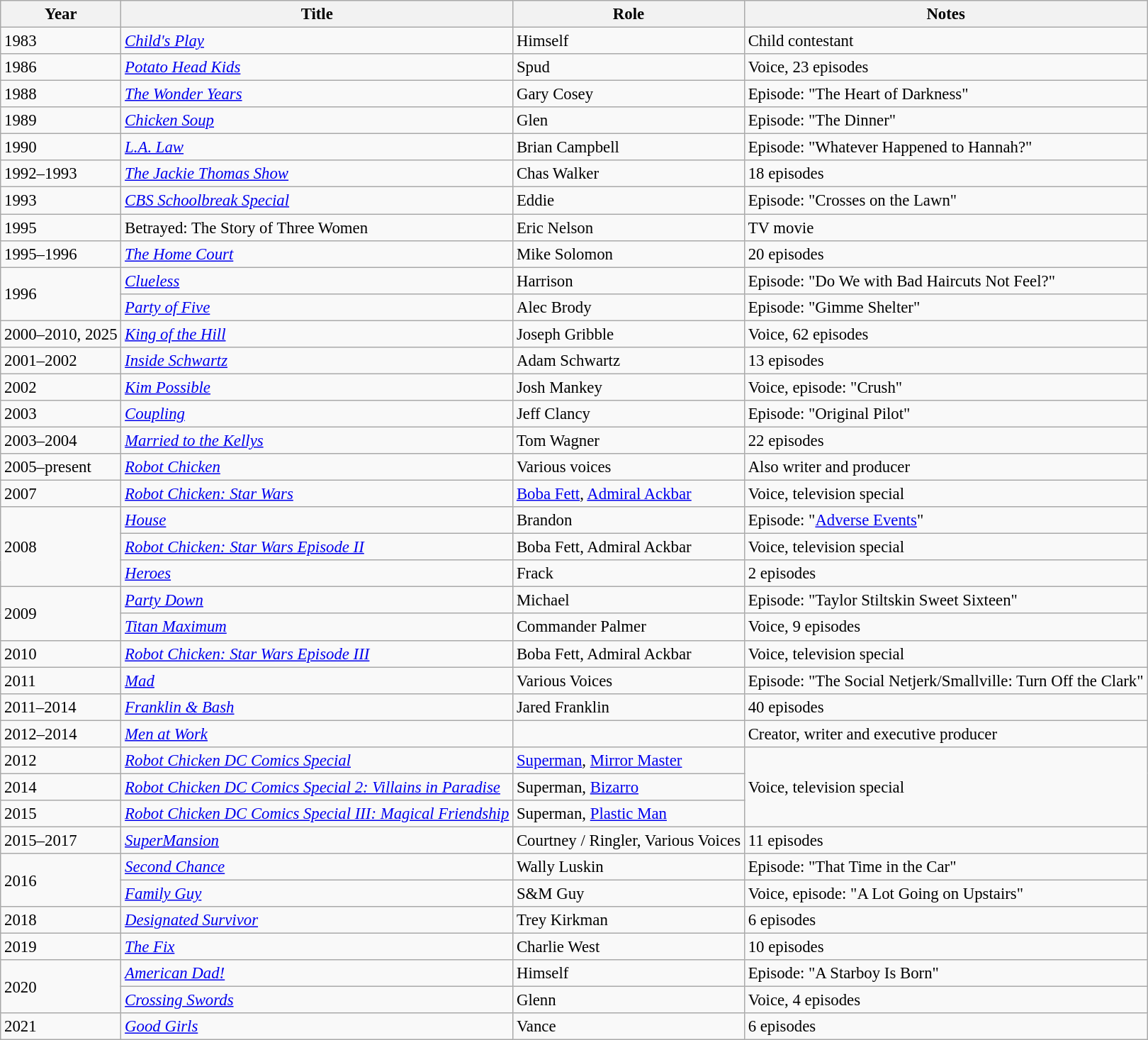<table class="wikitable sortable" style="text-align:left; font-size:95%;">
<tr>
<th>Year</th>
<th>Title</th>
<th>Role</th>
<th class="unsortable">Notes</th>
</tr>
<tr>
<td>1983</td>
<td><em><a href='#'>Child's Play</a></em></td>
<td>Himself</td>
<td>Child contestant</td>
</tr>
<tr>
<td>1986</td>
<td><em><a href='#'>Potato Head Kids</a></em></td>
<td>Spud</td>
<td>Voice, 23 episodes</td>
</tr>
<tr>
<td>1988</td>
<td><em><a href='#'>The Wonder Years</a></em></td>
<td>Gary Cosey</td>
<td>Episode: "The Heart of Darkness"</td>
</tr>
<tr>
<td>1989</td>
<td><em><a href='#'>Chicken Soup</a></em></td>
<td>Glen</td>
<td>Episode: "The Dinner"</td>
</tr>
<tr>
<td>1990</td>
<td><em><a href='#'>L.A. Law</a></em></td>
<td>Brian Campbell</td>
<td>Episode: "Whatever Happened to Hannah?"</td>
</tr>
<tr>
<td>1992–1993</td>
<td><em><a href='#'>The Jackie Thomas Show</a></em></td>
<td>Chas Walker</td>
<td>18 episodes</td>
</tr>
<tr>
<td>1993</td>
<td><em><a href='#'>CBS Schoolbreak Special</a></em></td>
<td>Eddie</td>
<td>Episode: "Crosses on the Lawn"</td>
</tr>
<tr>
<td>1995</td>
<td>Betrayed: The Story of Three Women</td>
<td>Eric Nelson</td>
<td>TV movie</td>
</tr>
<tr>
<td>1995–1996</td>
<td><em><a href='#'>The Home Court</a></em></td>
<td>Mike Solomon</td>
<td>20 episodes</td>
</tr>
<tr>
<td rowspan="2">1996</td>
<td><em><a href='#'>Clueless</a></em></td>
<td>Harrison</td>
<td>Episode: "Do We with Bad Haircuts Not Feel?"</td>
</tr>
<tr>
<td><em><a href='#'>Party of Five</a></em></td>
<td>Alec Brody</td>
<td>Episode: "Gimme Shelter"</td>
</tr>
<tr>
<td>2000–2010, 2025</td>
<td><em><a href='#'>King of the Hill</a></em></td>
<td>Joseph Gribble</td>
<td>Voice, 62 episodes</td>
</tr>
<tr>
<td>2001–2002</td>
<td><em><a href='#'>Inside Schwartz</a></em></td>
<td>Adam Schwartz</td>
<td>13 episodes</td>
</tr>
<tr>
<td>2002</td>
<td><em><a href='#'>Kim Possible</a></em></td>
<td>Josh Mankey</td>
<td>Voice, episode: "Crush"</td>
</tr>
<tr>
<td>2003</td>
<td><em><a href='#'>Coupling</a></em></td>
<td>Jeff Clancy</td>
<td>Episode: "Original Pilot"</td>
</tr>
<tr>
<td>2003–2004</td>
<td><em><a href='#'>Married to the Kellys</a></em></td>
<td>Tom Wagner</td>
<td>22 episodes</td>
</tr>
<tr>
<td>2005–present</td>
<td><em><a href='#'>Robot Chicken</a></em></td>
<td>Various voices</td>
<td>Also writer and producer</td>
</tr>
<tr>
<td>2007</td>
<td><em><a href='#'>Robot Chicken: Star Wars</a></em></td>
<td><a href='#'>Boba Fett</a>, <a href='#'>Admiral Ackbar</a></td>
<td>Voice, television special</td>
</tr>
<tr>
<td rowspan="3">2008</td>
<td><em><a href='#'>House</a></em></td>
<td>Brandon</td>
<td>Episode: "<a href='#'>Adverse Events</a>"</td>
</tr>
<tr>
<td><em><a href='#'>Robot Chicken: Star Wars Episode II</a></em></td>
<td>Boba Fett, Admiral Ackbar</td>
<td>Voice, television special</td>
</tr>
<tr>
<td><em><a href='#'>Heroes</a></em></td>
<td>Frack</td>
<td>2 episodes</td>
</tr>
<tr>
<td rowspan="2">2009</td>
<td><em><a href='#'>Party Down</a></em></td>
<td>Michael</td>
<td>Episode: "Taylor Stiltskin Sweet Sixteen"</td>
</tr>
<tr>
<td><em><a href='#'>Titan Maximum</a></em></td>
<td>Commander Palmer</td>
<td>Voice, 9 episodes</td>
</tr>
<tr>
<td>2010</td>
<td><em><a href='#'>Robot Chicken: Star Wars Episode III</a></em></td>
<td>Boba Fett, Admiral Ackbar</td>
<td>Voice, television special</td>
</tr>
<tr>
<td>2011</td>
<td><em><a href='#'>Mad</a></em></td>
<td>Various Voices</td>
<td>Episode: "The Social Netjerk/Smallville: Turn Off the Clark"</td>
</tr>
<tr>
<td>2011–2014</td>
<td><em><a href='#'>Franklin & Bash</a></em></td>
<td>Jared Franklin</td>
<td>40 episodes</td>
</tr>
<tr>
<td>2012–2014</td>
<td><em><a href='#'>Men at Work</a></em></td>
<td></td>
<td>Creator, writer and executive producer</td>
</tr>
<tr>
<td>2012</td>
<td><em><a href='#'>Robot Chicken DC Comics Special</a></em></td>
<td><a href='#'>Superman</a>, <a href='#'>Mirror Master</a></td>
<td rowspan="3">Voice, television special</td>
</tr>
<tr>
<td>2014</td>
<td><em><a href='#'>Robot Chicken DC Comics Special 2: Villains in Paradise</a></em></td>
<td>Superman, <a href='#'>Bizarro</a></td>
</tr>
<tr>
<td>2015</td>
<td><em><a href='#'>Robot Chicken DC Comics Special III: Magical Friendship</a></em></td>
<td>Superman, <a href='#'>Plastic Man</a></td>
</tr>
<tr>
<td>2015–2017</td>
<td><em><a href='#'>SuperMansion</a></em></td>
<td>Courtney / Ringler, Various Voices</td>
<td>11 episodes</td>
</tr>
<tr>
<td rowspan="2">2016</td>
<td><em><a href='#'>Second Chance</a></em></td>
<td>Wally Luskin</td>
<td>Episode: "That Time in the Car"</td>
</tr>
<tr>
<td><em><a href='#'>Family Guy</a></em></td>
<td>S&M Guy</td>
<td>Voice, episode: "A Lot Going on Upstairs"</td>
</tr>
<tr>
<td>2018</td>
<td><em><a href='#'>Designated Survivor</a></em></td>
<td>Trey Kirkman</td>
<td>6 episodes</td>
</tr>
<tr>
<td>2019</td>
<td><em><a href='#'>The Fix</a></em></td>
<td>Charlie West</td>
<td>10 episodes</td>
</tr>
<tr>
<td rowspan="2">2020</td>
<td><em><a href='#'>American Dad!</a></em></td>
<td>Himself</td>
<td>Episode: "A Starboy Is Born"</td>
</tr>
<tr>
<td><em><a href='#'>Crossing Swords</a></em></td>
<td>Glenn</td>
<td>Voice, 4 episodes</td>
</tr>
<tr>
<td>2021</td>
<td><em><a href='#'>Good Girls</a></em></td>
<td>Vance</td>
<td>6 episodes</td>
</tr>
</table>
